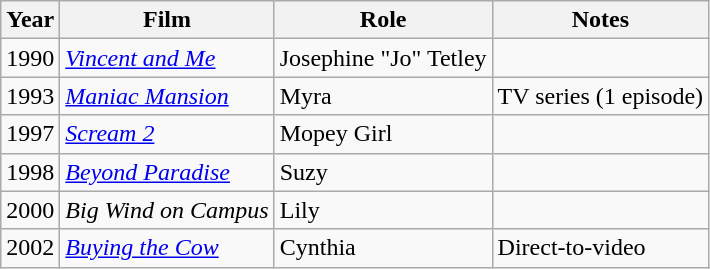<table class="wikitable">
<tr>
<th>Year</th>
<th>Film</th>
<th>Role</th>
<th>Notes</th>
</tr>
<tr>
<td>1990</td>
<td><em><a href='#'>Vincent and Me</a></em></td>
<td>Josephine "Jo" Tetley</td>
<td></td>
</tr>
<tr>
<td>1993</td>
<td><em><a href='#'>Maniac Mansion</a></em></td>
<td>Myra</td>
<td>TV series (1 episode)</td>
</tr>
<tr>
<td>1997</td>
<td><em><a href='#'>Scream 2</a></em></td>
<td>Mopey Girl</td>
<td></td>
</tr>
<tr>
<td>1998</td>
<td><em><a href='#'>Beyond Paradise</a></em></td>
<td>Suzy</td>
<td></td>
</tr>
<tr>
<td>2000</td>
<td><em>Big Wind on Campus</em></td>
<td>Lily</td>
<td></td>
</tr>
<tr>
<td>2002</td>
<td><em><a href='#'>Buying the Cow</a></em></td>
<td>Cynthia</td>
<td>Direct-to-video</td>
</tr>
</table>
